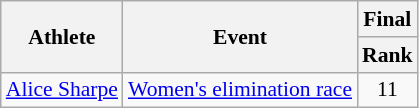<table class="wikitable" style="font-size:90%">
<tr>
<th rowspan=2>Athlete</th>
<th rowspan=2>Event</th>
<th>Final</th>
</tr>
<tr>
<th>Rank</th>
</tr>
<tr align=center>
<td align=left><a href='#'>Alice Sharpe</a></td>
<td align=left><a href='#'>Women's elimination race</a></td>
<td>11</td>
</tr>
</table>
